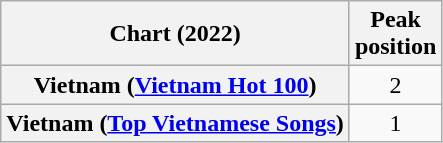<table class="wikitable sortable plainrowheaders" style="text-align:center">
<tr>
<th scope="col">Chart (2022)</th>
<th scope="col">Peak<br>position</th>
</tr>
<tr>
<th scope="row">Vietnam (<a href='#'>Vietnam Hot 100</a>)</th>
<td>2</td>
</tr>
<tr>
<th scope="row">Vietnam (<a href='#'>Top Vietnamese Songs</a>)</th>
<td>1</td>
</tr>
</table>
